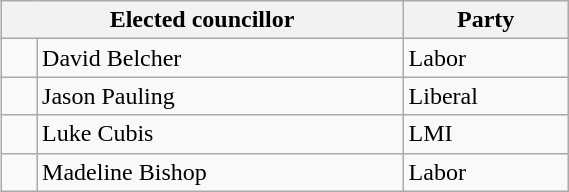<table class="wikitable" style="float:right;clear:right;width:30%">
<tr>
<th colspan="2">Elected councillor</th>
<th>Party</th>
</tr>
<tr>
<td> </td>
<td>David Belcher</td>
<td>Labor</td>
</tr>
<tr>
<td> </td>
<td>Jason Pauling</td>
<td>Liberal</td>
</tr>
<tr>
<td> </td>
<td>Luke Cubis</td>
<td>LMI</td>
</tr>
<tr>
<td> </td>
<td>Madeline Bishop</td>
<td>Labor</td>
</tr>
</table>
